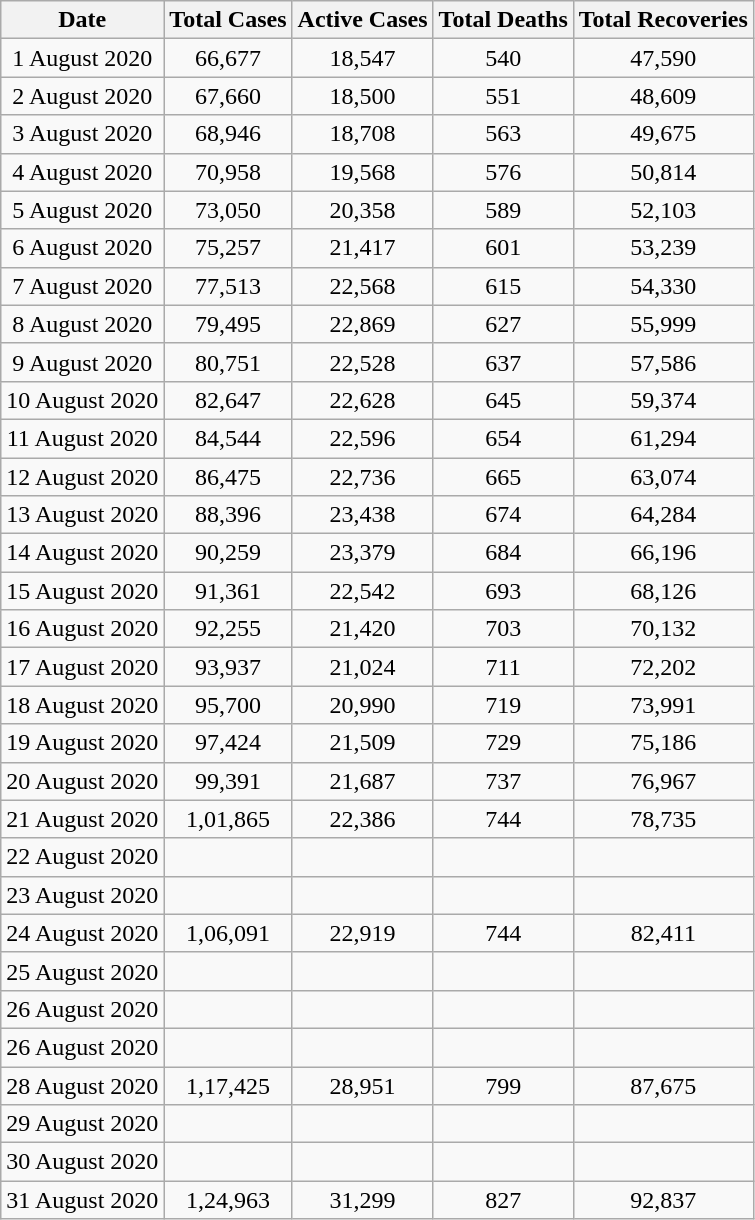<table class="wikitable" style="text-align:center;">
<tr>
<th>Date</th>
<th>Total Cases</th>
<th>Active Cases</th>
<th>Total Deaths</th>
<th>Total Recoveries</th>
</tr>
<tr>
<td>1 August 2020</td>
<td>66,677</td>
<td>18,547</td>
<td>540</td>
<td>47,590</td>
</tr>
<tr>
<td>2 August 2020</td>
<td>67,660</td>
<td>18,500</td>
<td>551</td>
<td>48,609</td>
</tr>
<tr>
<td>3 August 2020</td>
<td>68,946</td>
<td>18,708</td>
<td>563</td>
<td>49,675</td>
</tr>
<tr>
<td>4 August 2020</td>
<td>70,958</td>
<td>19,568</td>
<td>576</td>
<td>50,814</td>
</tr>
<tr>
<td>5 August 2020</td>
<td>73,050</td>
<td>20,358</td>
<td>589</td>
<td>52,103</td>
</tr>
<tr>
<td>6 August 2020</td>
<td>75,257</td>
<td>21,417</td>
<td>601</td>
<td>53,239</td>
</tr>
<tr>
<td>7 August 2020</td>
<td>77,513</td>
<td>22,568</td>
<td>615</td>
<td>54,330</td>
</tr>
<tr>
<td>8 August 2020</td>
<td>79,495</td>
<td>22,869</td>
<td>627</td>
<td>55,999</td>
</tr>
<tr>
<td>9 August 2020</td>
<td>80,751</td>
<td>22,528</td>
<td>637</td>
<td>57,586</td>
</tr>
<tr>
<td>10 August 2020</td>
<td>82,647</td>
<td>22,628</td>
<td>645</td>
<td>59,374</td>
</tr>
<tr>
<td>11 August 2020</td>
<td>84,544</td>
<td>22,596</td>
<td>654</td>
<td>61,294</td>
</tr>
<tr>
<td>12 August 2020</td>
<td>86,475</td>
<td>22,736</td>
<td>665</td>
<td>63,074</td>
</tr>
<tr>
<td>13 August 2020</td>
<td>88,396</td>
<td>23,438</td>
<td>674</td>
<td>64,284</td>
</tr>
<tr>
<td>14 August 2020</td>
<td>90,259</td>
<td>23,379</td>
<td>684</td>
<td>66,196</td>
</tr>
<tr>
<td>15 August 2020</td>
<td>91,361</td>
<td>22,542</td>
<td>693</td>
<td>68,126</td>
</tr>
<tr>
<td>16 August 2020</td>
<td>92,255</td>
<td>21,420</td>
<td>703</td>
<td>70,132</td>
</tr>
<tr>
<td>17 August 2020</td>
<td>93,937</td>
<td>21,024</td>
<td>711</td>
<td>72,202</td>
</tr>
<tr>
<td>18 August 2020</td>
<td>95,700</td>
<td>20,990</td>
<td>719</td>
<td>73,991</td>
</tr>
<tr>
<td>19 August 2020</td>
<td>97,424</td>
<td>21,509</td>
<td>729</td>
<td>75,186</td>
</tr>
<tr>
<td>20 August 2020</td>
<td>99,391</td>
<td>21,687</td>
<td>737</td>
<td>76,967</td>
</tr>
<tr>
<td>21 August 2020</td>
<td>1,01,865</td>
<td>22,386</td>
<td>744</td>
<td>78,735</td>
</tr>
<tr>
<td>22 August 2020</td>
<td></td>
<td></td>
<td></td>
<td></td>
</tr>
<tr>
<td>23 August 2020</td>
<td></td>
<td></td>
<td></td>
<td></td>
</tr>
<tr>
<td>24 August 2020</td>
<td>1,06,091</td>
<td>22,919</td>
<td>744</td>
<td>82,411</td>
</tr>
<tr>
<td>25 August 2020</td>
<td></td>
<td></td>
<td></td>
<td></td>
</tr>
<tr>
<td>26 August 2020</td>
<td></td>
<td></td>
<td></td>
<td></td>
</tr>
<tr>
<td>26 August 2020</td>
<td></td>
<td></td>
<td></td>
<td></td>
</tr>
<tr>
<td>28 August 2020</td>
<td>1,17,425</td>
<td>28,951</td>
<td>799</td>
<td>87,675</td>
</tr>
<tr>
<td>29 August 2020</td>
<td></td>
<td></td>
<td></td>
<td></td>
</tr>
<tr>
<td>30 August 2020</td>
<td></td>
<td></td>
<td></td>
<td></td>
</tr>
<tr>
<td>31 August 2020</td>
<td>1,24,963</td>
<td>31,299</td>
<td>827</td>
<td>92,837</td>
</tr>
</table>
